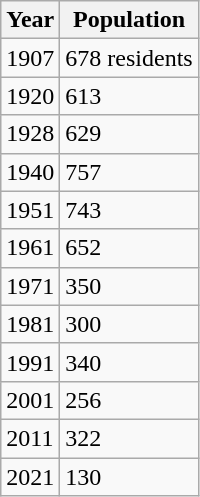<table class="wikitable">
<tr>
<th>Year</th>
<th>Population</th>
</tr>
<tr>
<td>1907</td>
<td>678 residents</td>
</tr>
<tr>
<td>1920</td>
<td>613</td>
</tr>
<tr>
<td>1928</td>
<td>629</td>
</tr>
<tr>
<td>1940</td>
<td>757</td>
</tr>
<tr>
<td>1951</td>
<td>743</td>
</tr>
<tr>
<td>1961</td>
<td>652</td>
</tr>
<tr>
<td>1971</td>
<td>350</td>
</tr>
<tr>
<td>1981</td>
<td>300</td>
</tr>
<tr>
<td>1991</td>
<td>340</td>
</tr>
<tr>
<td>2001</td>
<td>256</td>
</tr>
<tr>
<td>2011</td>
<td>322</td>
</tr>
<tr>
<td>2021</td>
<td>130</td>
</tr>
</table>
